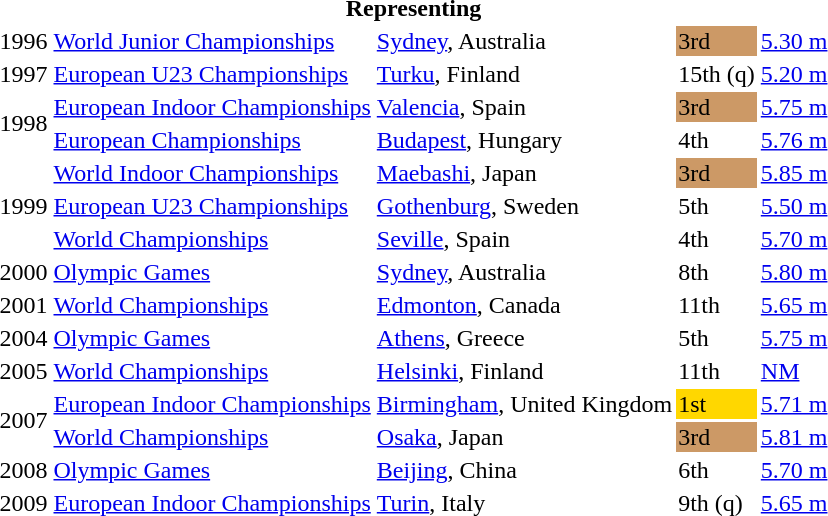<table>
<tr>
<th colspan="6">Representing </th>
</tr>
<tr>
<td>1996</td>
<td><a href='#'>World Junior Championships</a></td>
<td><a href='#'>Sydney</a>, Australia</td>
<td bgcolor=cc9966>3rd</td>
<td><a href='#'>5.30 m</a></td>
</tr>
<tr>
<td>1997</td>
<td><a href='#'>European U23 Championships</a></td>
<td><a href='#'>Turku</a>, Finland</td>
<td>15th (q)</td>
<td><a href='#'>5.20 m</a></td>
</tr>
<tr>
<td rowspan=2>1998</td>
<td><a href='#'>European Indoor Championships</a></td>
<td><a href='#'>Valencia</a>, Spain</td>
<td bgcolor=cc9966>3rd</td>
<td><a href='#'>5.75 m</a></td>
</tr>
<tr>
<td><a href='#'>European Championships</a></td>
<td><a href='#'>Budapest</a>, Hungary</td>
<td>4th</td>
<td><a href='#'>5.76 m</a></td>
</tr>
<tr>
<td rowspan=3>1999</td>
<td><a href='#'>World Indoor Championships</a></td>
<td><a href='#'>Maebashi</a>, Japan</td>
<td bgcolor=cc9966>3rd</td>
<td><a href='#'>5.85 m</a></td>
</tr>
<tr>
<td><a href='#'>European U23 Championships</a></td>
<td><a href='#'>Gothenburg</a>, Sweden</td>
<td>5th</td>
<td><a href='#'>5.50 m</a></td>
</tr>
<tr>
<td><a href='#'>World Championships</a></td>
<td><a href='#'>Seville</a>, Spain</td>
<td>4th</td>
<td><a href='#'>5.70 m</a></td>
</tr>
<tr>
<td>2000</td>
<td><a href='#'>Olympic Games</a></td>
<td><a href='#'>Sydney</a>, Australia</td>
<td>8th</td>
<td><a href='#'>5.80 m</a></td>
</tr>
<tr>
<td>2001</td>
<td><a href='#'>World Championships</a></td>
<td><a href='#'>Edmonton</a>, Canada</td>
<td>11th</td>
<td><a href='#'>5.65 m</a></td>
</tr>
<tr>
<td>2004</td>
<td><a href='#'>Olympic Games</a></td>
<td><a href='#'>Athens</a>, Greece</td>
<td>5th</td>
<td><a href='#'>5.75 m</a></td>
</tr>
<tr>
<td>2005</td>
<td><a href='#'>World Championships</a></td>
<td><a href='#'>Helsinki</a>, Finland</td>
<td>11th</td>
<td><a href='#'>NM</a></td>
</tr>
<tr>
<td rowspan=2>2007</td>
<td><a href='#'>European Indoor Championships</a></td>
<td><a href='#'>Birmingham</a>, United Kingdom</td>
<td bgcolor=gold>1st</td>
<td><a href='#'>5.71 m</a></td>
</tr>
<tr>
<td><a href='#'>World Championships</a></td>
<td><a href='#'>Osaka</a>, Japan</td>
<td bgcolor=cc9966>3rd</td>
<td><a href='#'>5.81 m</a></td>
</tr>
<tr>
<td>2008</td>
<td><a href='#'>Olympic Games</a></td>
<td><a href='#'>Beijing</a>, China</td>
<td>6th</td>
<td><a href='#'>5.70 m</a></td>
</tr>
<tr>
<td>2009</td>
<td><a href='#'>European Indoor Championships</a></td>
<td><a href='#'>Turin</a>, Italy</td>
<td>9th (q)</td>
<td><a href='#'>5.65 m</a></td>
</tr>
</table>
